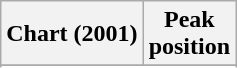<table class="wikitable sortable plainrowheaders" style="text-align:center">
<tr>
<th scope="col">Chart (2001)</th>
<th scope="col">Peak<br> position</th>
</tr>
<tr>
</tr>
<tr>
</tr>
</table>
